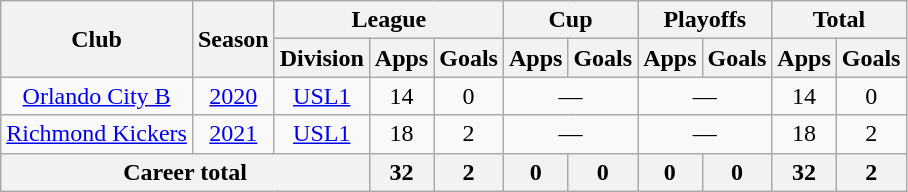<table class=wikitable style=text-align:center>
<tr>
<th rowspan=2>Club</th>
<th rowspan=2>Season</th>
<th colspan=3>League</th>
<th colspan=2>Cup</th>
<th colspan=2>Playoffs</th>
<th colspan=2>Total</th>
</tr>
<tr>
<th>Division</th>
<th>Apps</th>
<th>Goals</th>
<th>Apps</th>
<th>Goals</th>
<th>Apps</th>
<th>Goals</th>
<th>Apps</th>
<th>Goals</th>
</tr>
<tr>
<td><a href='#'>Orlando City B</a></td>
<td><a href='#'>2020</a></td>
<td><a href='#'>USL1</a></td>
<td>14</td>
<td>0</td>
<td colspan="2">—</td>
<td colspan="2">—</td>
<td>14</td>
<td>0</td>
</tr>
<tr>
<td><a href='#'>Richmond Kickers</a></td>
<td><a href='#'>2021</a></td>
<td><a href='#'>USL1</a></td>
<td>18</td>
<td>2</td>
<td colspan="2">—</td>
<td colspan="2">—</td>
<td>18</td>
<td>2</td>
</tr>
<tr>
<th colspan=3>Career total</th>
<th>32</th>
<th>2</th>
<th>0</th>
<th>0</th>
<th>0</th>
<th>0</th>
<th>32</th>
<th>2</th>
</tr>
</table>
